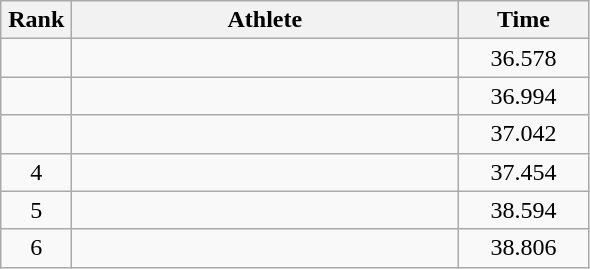<table class=wikitable style="text-align:center">
<tr>
<th width=40>Rank</th>
<th width=250>Athlete</th>
<th width=80>Time</th>
</tr>
<tr>
<td></td>
<td align=left></td>
<td>36.578</td>
</tr>
<tr>
<td></td>
<td align=left></td>
<td>36.994</td>
</tr>
<tr>
<td></td>
<td align=left></td>
<td>37.042</td>
</tr>
<tr>
<td>4</td>
<td align=left></td>
<td>37.454</td>
</tr>
<tr>
<td>5</td>
<td align=left></td>
<td>38.594</td>
</tr>
<tr>
<td>6</td>
<td align=left></td>
<td>38.806</td>
</tr>
</table>
